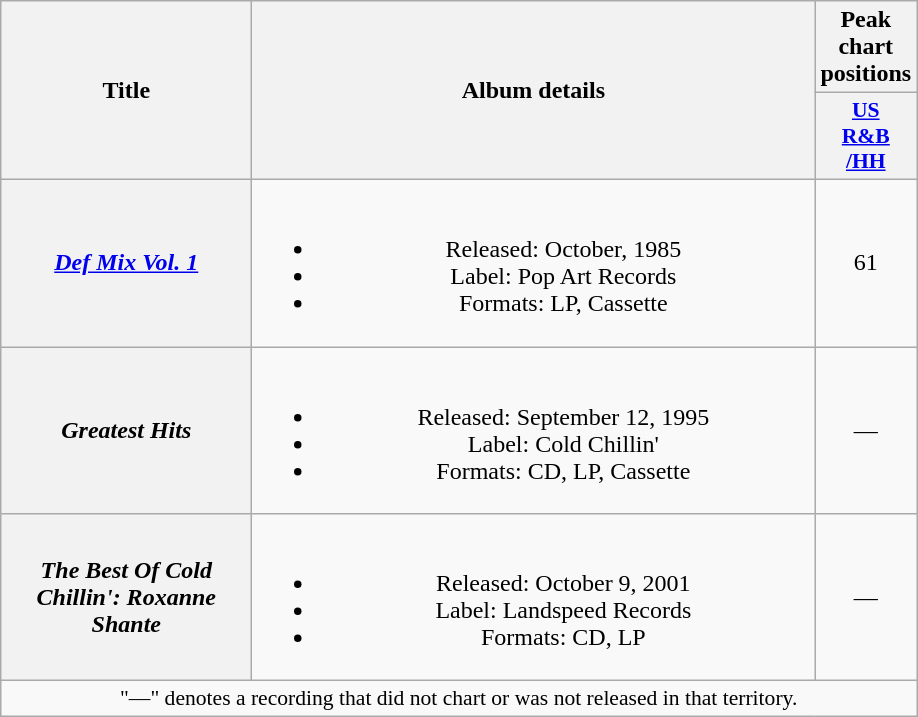<table class="wikitable plainrowheaders" style="text-align:center;">
<tr>
<th scope="col" rowspan="2" style="width:10em;">Title</th>
<th scope="col" rowspan="2" style="width:23em;">Album details</th>
<th scope="col" colspan="1">Peak chart positions</th>
</tr>
<tr>
<th scope="col" style="width:3em;font-size:90%;"><a href='#'>US<br>R&B<br>/HH</a><br></th>
</tr>
<tr>
<th scope="row"><em><a href='#'>Def Mix Vol. 1</a></em></th>
<td><br><ul><li>Released: October, 1985</li><li>Label: Pop Art Records</li><li>Formats: LP, Cassette</li></ul></td>
<td>61</td>
</tr>
<tr>
<th scope="row"><em>Greatest Hits</em></th>
<td><br><ul><li>Released: September 12, 1995</li><li>Label: Cold Chillin'</li><li>Formats: CD, LP, Cassette</li></ul></td>
<td>—</td>
</tr>
<tr>
<th scope="row"><em>The Best Of Cold Chillin': Roxanne Shante</em></th>
<td><br><ul><li>Released: October 9, 2001</li><li>Label: Landspeed Records</li><li>Formats: CD, LP</li></ul></td>
<td>—</td>
</tr>
<tr>
<td colspan="3" style="font-size:90%">"—" denotes a recording that did not chart or was not released in that territory.</td>
</tr>
</table>
